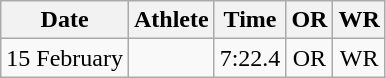<table class="wikitable" style="text-align:center">
<tr>
<th>Date</th>
<th>Athlete</th>
<th>Time</th>
<th>OR</th>
<th>WR</th>
</tr>
<tr>
<td>15 February</td>
<td></td>
<td>7:22.4</td>
<td>OR</td>
<td>WR</td>
</tr>
</table>
